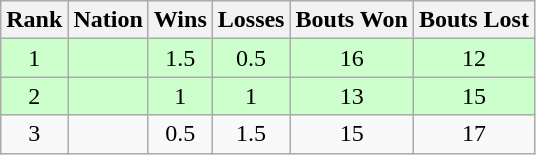<table class="wikitable sortable" style="text-align:center">
<tr>
<th>Rank</th>
<th>Nation</th>
<th>Wins</th>
<th>Losses</th>
<th>Bouts Won</th>
<th>Bouts Lost</th>
</tr>
<tr style="background:#cfc;">
<td>1</td>
<td align=left></td>
<td>1.5</td>
<td>0.5</td>
<td>16</td>
<td>12</td>
</tr>
<tr style= "background:#cfc;">
<td>2</td>
<td align=left></td>
<td>1</td>
<td>1</td>
<td>13</td>
<td>15</td>
</tr>
<tr>
<td>3</td>
<td align=left></td>
<td>0.5</td>
<td>1.5</td>
<td>15</td>
<td>17</td>
</tr>
</table>
